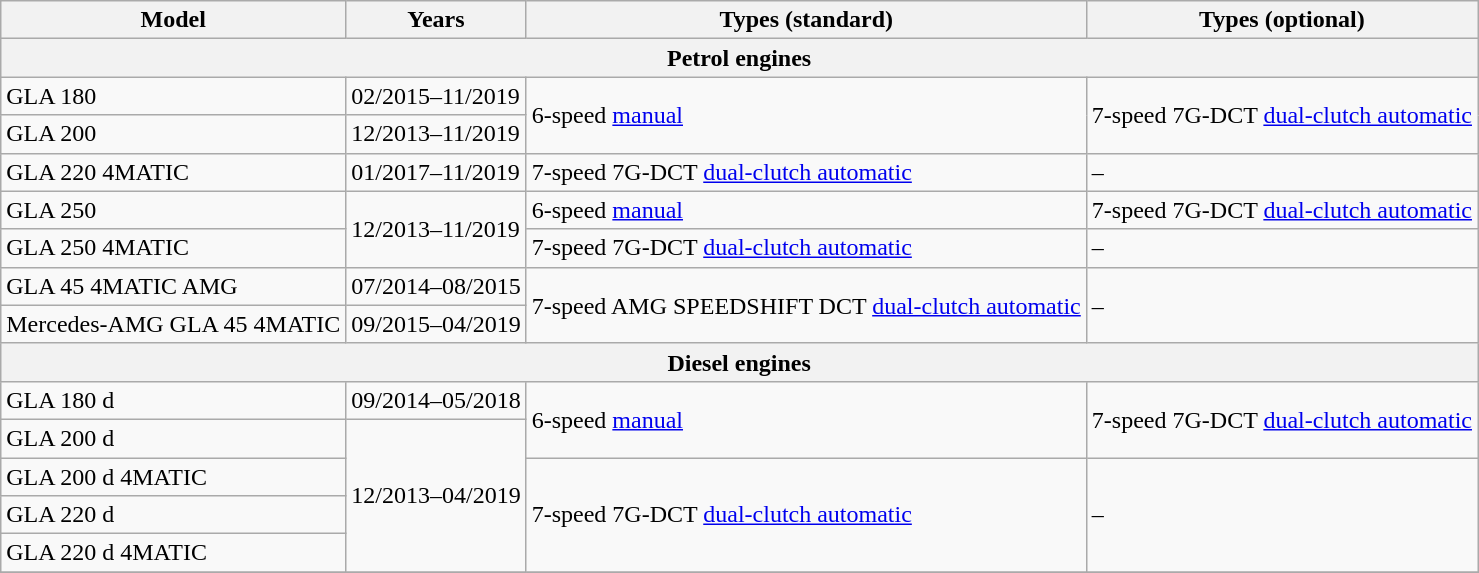<table class=wikitable>
<tr>
<th>Model</th>
<th>Years</th>
<th>Types (standard)</th>
<th>Types (optional)</th>
</tr>
<tr>
<th colspan="4" style="text-align:center">Petrol engines</th>
</tr>
<tr>
<td>GLA 180</td>
<td>02/2015–11/2019</td>
<td rowspan="2">6-speed <a href='#'>manual</a></td>
<td rowspan="2">7-speed 7G-DCT <a href='#'>dual-clutch automatic</a></td>
</tr>
<tr>
<td>GLA 200</td>
<td>12/2013–11/2019</td>
</tr>
<tr>
<td>GLA 220 4MATIC</td>
<td>01/2017–11/2019</td>
<td>7-speed 7G-DCT <a href='#'>dual-clutch automatic</a></td>
<td>–</td>
</tr>
<tr>
<td>GLA 250</td>
<td rowspan="2">12/2013–11/2019</td>
<td>6-speed <a href='#'>manual</a></td>
<td>7-speed 7G-DCT <a href='#'>dual-clutch automatic</a></td>
</tr>
<tr>
<td>GLA 250 4MATIC</td>
<td>7-speed 7G-DCT <a href='#'>dual-clutch automatic</a></td>
<td>–</td>
</tr>
<tr>
<td>GLA 45 4MATIC AMG</td>
<td>07/2014–08/2015</td>
<td rowspan="2">7-speed AMG SPEEDSHIFT DCT <a href='#'>dual-clutch automatic</a></td>
<td rowspan="2">–</td>
</tr>
<tr>
<td>Mercedes-AMG GLA 45 4MATIC</td>
<td>09/2015–04/2019</td>
</tr>
<tr>
<th colspan="4" style="text-align:center">Diesel engines</th>
</tr>
<tr>
<td>GLA 180 d</td>
<td>09/2014–05/2018</td>
<td rowspan="2">6-speed <a href='#'>manual</a></td>
<td rowspan="2">7-speed 7G-DCT <a href='#'>dual-clutch automatic</a></td>
</tr>
<tr>
<td>GLA 200 d</td>
<td rowspan="4">12/2013–04/2019</td>
</tr>
<tr>
<td>GLA 200 d 4MATIC</td>
<td rowspan="3">7-speed 7G-DCT <a href='#'>dual-clutch automatic</a></td>
<td rowspan="3">–</td>
</tr>
<tr>
<td>GLA 220 d</td>
</tr>
<tr>
<td>GLA 220 d 4MATIC</td>
</tr>
<tr>
</tr>
</table>
